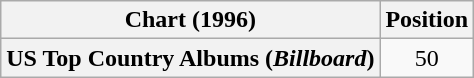<table class="wikitable plainrowheaders" style="text-align:center">
<tr>
<th scope="col">Chart (1996)</th>
<th scope="col">Position</th>
</tr>
<tr>
<th scope="row">US Top Country Albums (<em>Billboard</em>)</th>
<td>50</td>
</tr>
</table>
